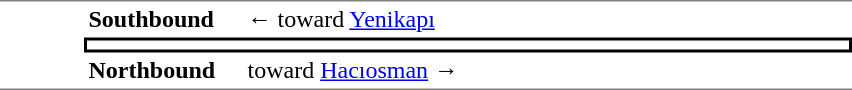<table table border=0 cellspacing=0 cellpadding=3>
<tr>
<td style="border-top:solid 1px gray;border-bottom:solid 1px gray;" width=50 rowspan=3 valign=top></td>
<td style="border-top:solid 1px gray;" width=100><strong>Southbound</strong></td>
<td style="border-top:solid 1px gray;" width=400>←  toward <a href='#'>Yenikapı</a></td>
</tr>
<tr>
<td style="border-top:solid 2px black;border-right:solid 2px black;border-left:solid 2px black;border-bottom:solid 2px black;text-align:center;" colspan=2></td>
</tr>
<tr>
<td style="border-bottom:solid 1px gray;"><strong>Northbound</strong></td>
<td style="border-bottom:solid 1px gray;"> toward <a href='#'>Hacıosman</a> →</td>
</tr>
</table>
